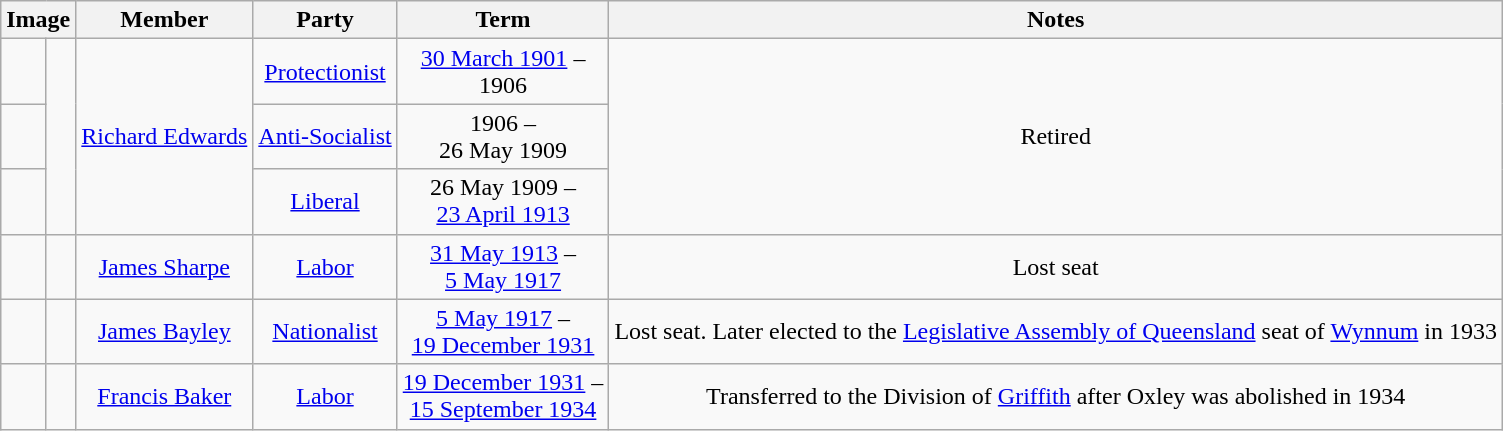<table class=wikitable style="text-align:center">
<tr>
<th colspan=2>Image</th>
<th>Member</th>
<th>Party</th>
<th>Term</th>
<th>Notes</th>
</tr>
<tr>
<td> </td>
<td rowspan=3></td>
<td rowspan=3><a href='#'>Richard Edwards</a><br></td>
<td><a href='#'>Protectionist</a></td>
<td nowrap><a href='#'>30 March 1901</a> –<br>1906</td>
<td rowspan=3>Retired</td>
</tr>
<tr>
<td> </td>
<td nowrap><a href='#'>Anti-Socialist</a></td>
<td nowrap>1906 –<br>26 May 1909</td>
</tr>
<tr>
<td> </td>
<td nowrap><a href='#'>Liberal</a></td>
<td nowrap>26 May 1909 –<br><a href='#'>23 April 1913</a></td>
</tr>
<tr>
<td> </td>
<td></td>
<td><a href='#'>James Sharpe</a><br></td>
<td><a href='#'>Labor</a></td>
<td nowrap><a href='#'>31 May 1913</a> –<br><a href='#'>5 May 1917</a></td>
<td>Lost seat</td>
</tr>
<tr>
<td> </td>
<td></td>
<td><a href='#'>James Bayley</a><br></td>
<td><a href='#'>Nationalist</a></td>
<td nowrap><a href='#'>5 May 1917</a> –<br><a href='#'>19 December 1931</a></td>
<td>Lost seat. Later elected to the <a href='#'>Legislative Assembly of Queensland</a> seat of <a href='#'>Wynnum</a> in 1933</td>
</tr>
<tr>
<td> </td>
<td></td>
<td><a href='#'>Francis Baker</a><br></td>
<td><a href='#'>Labor</a></td>
<td nowrap><a href='#'>19 December 1931</a> –<br><a href='#'>15 September 1934</a></td>
<td>Transferred to the Division of <a href='#'>Griffith</a> after Oxley was abolished in 1934</td>
</tr>
</table>
